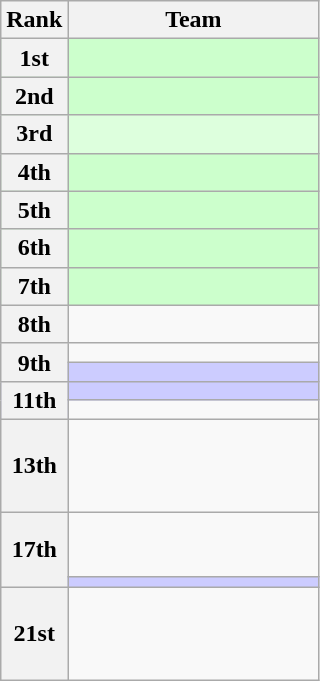<table class="wikitable">
<tr>
<th>Rank</th>
<th width=160px>Team</th>
</tr>
<tr bgcolor=ccffcc>
<th>1st</th>
<td></td>
</tr>
<tr bgcolor=ccffcc>
<th>2nd</th>
<td></td>
</tr>
<tr bgcolor=ddffdd>
<th>3rd</th>
<td></td>
</tr>
<tr bgcolor=ccffcc>
<th>4th</th>
<td></td>
</tr>
<tr bgcolor=ccffcc>
<th>5th</th>
<td></td>
</tr>
<tr bgcolor=ccffcc>
<th>6th</th>
<td></td>
</tr>
<tr bgcolor=ccffcc>
<th>7th</th>
<td></td>
</tr>
<tr>
<th>8th</th>
<td></td>
</tr>
<tr>
<th rowspan="2">9th</th>
<td></td>
</tr>
<tr bgcolor=ccccff>
<td></td>
</tr>
<tr bgcolor=ccccff>
<th rowspan="2">11th</th>
<td></td>
</tr>
<tr>
<td></td>
</tr>
<tr>
<th>13th</th>
<td><br><br><br></td>
</tr>
<tr>
<th rowspan="2">17th</th>
<td><br><br></td>
</tr>
<tr bgcolor=ccccff>
<td></td>
</tr>
<tr>
<th>21st</th>
<td><br><br><br></td>
</tr>
</table>
